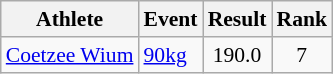<table class=wikitable style="font-size:90%">
<tr>
<th>Athlete</th>
<th>Event</th>
<th>Result</th>
<th>Rank</th>
</tr>
<tr>
<td><a href='#'>Coetzee Wium</a></td>
<td><a href='#'>90kg</a></td>
<td style="text-align:center;">190.0</td>
<td style="text-align:center;">7</td>
</tr>
</table>
